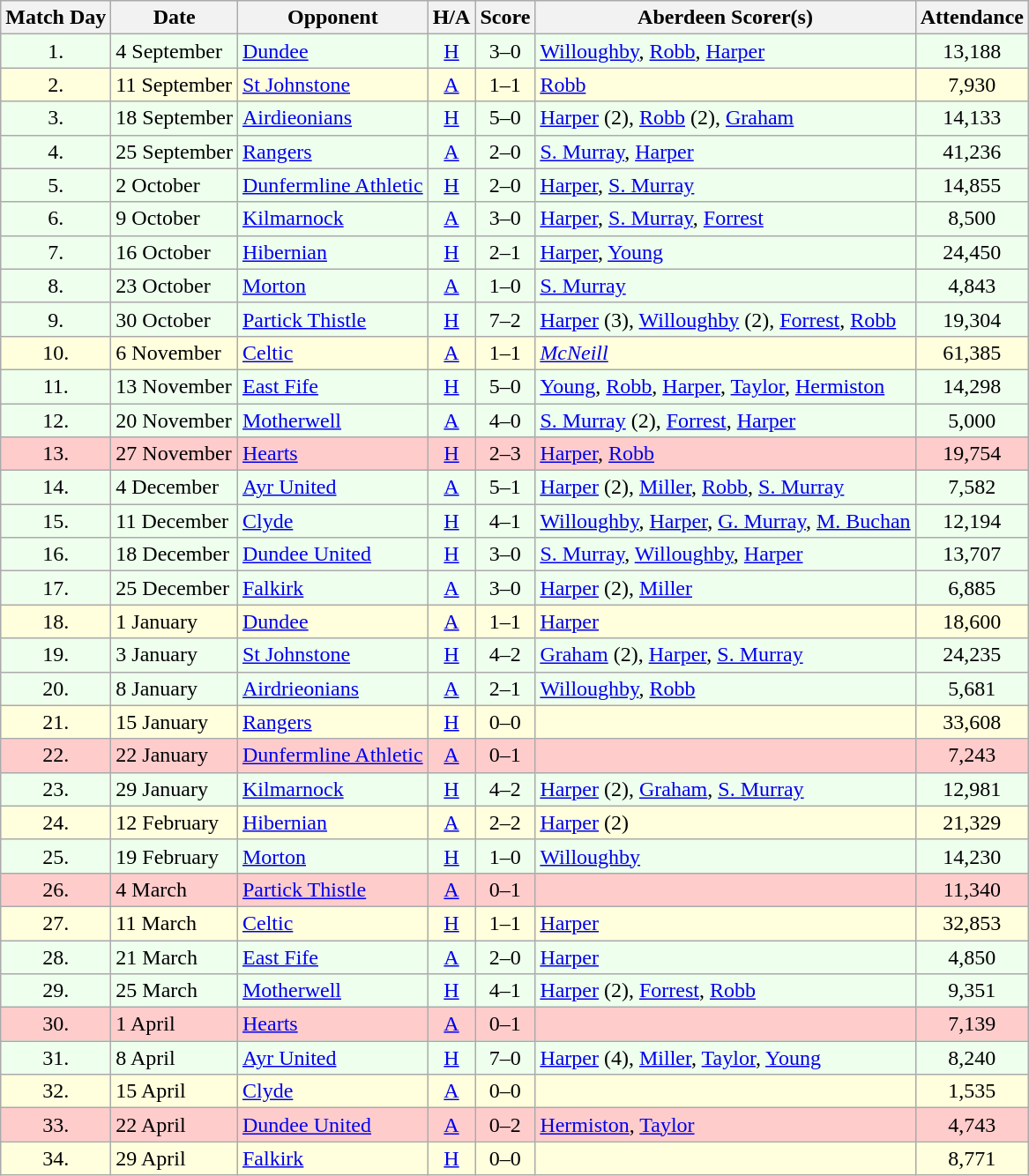<table class="wikitable" style="text-align:center">
<tr>
<th>Match Day</th>
<th>Date</th>
<th>Opponent</th>
<th>H/A</th>
<th>Score</th>
<th>Aberdeen Scorer(s)</th>
<th>Attendance</th>
</tr>
<tr bgcolor=#EEFFEE>
<td>1.</td>
<td align=left>4 September</td>
<td align=left><a href='#'>Dundee</a></td>
<td><a href='#'>H</a></td>
<td>3–0</td>
<td align=left><a href='#'>Willoughby</a>, <a href='#'>Robb</a>, <a href='#'>Harper</a></td>
<td>13,188</td>
</tr>
<tr bgcolor=#FFFFDD>
<td>2.</td>
<td align=left>11 September</td>
<td align=left><a href='#'>St Johnstone</a></td>
<td><a href='#'>A</a></td>
<td>1–1</td>
<td align=left><a href='#'>Robb</a></td>
<td>7,930</td>
</tr>
<tr bgcolor=#EEFFEE>
<td>3.</td>
<td align=left>18 September</td>
<td align=left><a href='#'>Airdieonians</a></td>
<td><a href='#'>H</a></td>
<td>5–0</td>
<td align=left><a href='#'>Harper</a> (2), <a href='#'>Robb</a> (2), <a href='#'>Graham</a></td>
<td>14,133</td>
</tr>
<tr bgcolor=#EEFFEE>
<td>4.</td>
<td align=left>25 September</td>
<td align=left><a href='#'>Rangers</a></td>
<td><a href='#'>A</a></td>
<td>2–0</td>
<td align=left><a href='#'>S. Murray</a>, <a href='#'>Harper</a></td>
<td>41,236</td>
</tr>
<tr bgcolor=#EEFFEE>
<td>5.</td>
<td align=left>2 October</td>
<td align=left><a href='#'>Dunfermline Athletic</a></td>
<td><a href='#'>H</a></td>
<td>2–0</td>
<td align=left><a href='#'>Harper</a>, <a href='#'>S. Murray</a></td>
<td>14,855</td>
</tr>
<tr bgcolor=#EEFFEE>
<td>6.</td>
<td align=left>9 October</td>
<td align=left><a href='#'>Kilmarnock</a></td>
<td><a href='#'>A</a></td>
<td>3–0</td>
<td align=left><a href='#'>Harper</a>, <a href='#'>S. Murray</a>, <a href='#'>Forrest</a></td>
<td>8,500</td>
</tr>
<tr bgcolor=#EEFFEE>
<td>7.</td>
<td align=left>16 October</td>
<td align=left><a href='#'>Hibernian</a></td>
<td><a href='#'>H</a></td>
<td>2–1</td>
<td align=left><a href='#'>Harper</a>, <a href='#'>Young</a></td>
<td>24,450</td>
</tr>
<tr bgcolor=#EEFFEE>
<td>8.</td>
<td align=left>23 October</td>
<td align=left><a href='#'>Morton</a></td>
<td><a href='#'>A</a></td>
<td>1–0</td>
<td align=left><a href='#'>S. Murray</a></td>
<td>4,843</td>
</tr>
<tr bgcolor=#EEFFEE>
<td>9.</td>
<td align=left>30 October</td>
<td align=left><a href='#'>Partick Thistle</a></td>
<td><a href='#'>H</a></td>
<td>7–2</td>
<td align=left><a href='#'>Harper</a> (3), <a href='#'>Willoughby</a> (2), <a href='#'>Forrest</a>, <a href='#'>Robb</a></td>
<td>19,304</td>
</tr>
<tr bgcolor=#FFFFDD>
<td>10.</td>
<td align=left>6 November</td>
<td align=left><a href='#'>Celtic</a></td>
<td><a href='#'>A</a></td>
<td>1–1</td>
<td align=left><em><a href='#'>McNeill</a></em></td>
<td>61,385</td>
</tr>
<tr bgcolor=#EEFFEE>
<td>11.</td>
<td align=left>13 November</td>
<td align=left><a href='#'>East Fife</a></td>
<td><a href='#'>H</a></td>
<td>5–0</td>
<td align=left><a href='#'>Young</a>, <a href='#'>Robb</a>, <a href='#'>Harper</a>, <a href='#'>Taylor</a>, <a href='#'>Hermiston</a></td>
<td>14,298</td>
</tr>
<tr bgcolor=#EEFFEE>
<td>12.</td>
<td align=left>20 November</td>
<td align=left><a href='#'>Motherwell</a></td>
<td><a href='#'>A</a></td>
<td>4–0</td>
<td align=left><a href='#'>S. Murray</a> (2), <a href='#'>Forrest</a>, <a href='#'>Harper</a></td>
<td>5,000</td>
</tr>
<tr bgcolor=#FFCCCC>
<td>13.</td>
<td align=left>27 November</td>
<td align=left><a href='#'>Hearts</a></td>
<td><a href='#'>H</a></td>
<td>2–3</td>
<td align=left><a href='#'>Harper</a>, <a href='#'>Robb</a></td>
<td>19,754</td>
</tr>
<tr bgcolor=#EEFFEE>
<td>14.</td>
<td align=left>4 December</td>
<td align=left><a href='#'>Ayr United</a></td>
<td><a href='#'>A</a></td>
<td>5–1</td>
<td align=left><a href='#'>Harper</a> (2), <a href='#'>Miller</a>, <a href='#'>Robb</a>, <a href='#'>S. Murray</a></td>
<td>7,582</td>
</tr>
<tr bgcolor=#EEFFEE>
<td>15.</td>
<td align=left>11 December</td>
<td align=left><a href='#'>Clyde</a></td>
<td><a href='#'>H</a></td>
<td>4–1</td>
<td align=left><a href='#'>Willoughby</a>, <a href='#'>Harper</a>, <a href='#'>G. Murray</a>, <a href='#'>M. Buchan</a></td>
<td>12,194</td>
</tr>
<tr bgcolor=#EEFFEE>
<td>16.</td>
<td align=left>18 December</td>
<td align=left><a href='#'>Dundee United</a></td>
<td><a href='#'>H</a></td>
<td>3–0</td>
<td align=left><a href='#'>S. Murray</a>, <a href='#'>Willoughby</a>, <a href='#'>Harper</a></td>
<td>13,707</td>
</tr>
<tr bgcolor=#EEFFEE>
<td>17.</td>
<td align=left>25 December</td>
<td align=left><a href='#'>Falkirk</a></td>
<td><a href='#'>A</a></td>
<td>3–0</td>
<td align=left><a href='#'>Harper</a> (2), <a href='#'>Miller</a></td>
<td>6,885</td>
</tr>
<tr bgcolor=#FFFFDD>
<td>18.</td>
<td align=left>1 January</td>
<td align=left><a href='#'>Dundee</a></td>
<td><a href='#'>A</a></td>
<td>1–1</td>
<td align=left><a href='#'>Harper</a></td>
<td>18,600</td>
</tr>
<tr bgcolor=#EEFFEE>
<td>19.</td>
<td align=left>3 January</td>
<td align=left><a href='#'>St Johnstone</a></td>
<td><a href='#'>H</a></td>
<td>4–2</td>
<td align=left><a href='#'>Graham</a> (2), <a href='#'>Harper</a>, <a href='#'>S. Murray</a></td>
<td>24,235</td>
</tr>
<tr bgcolor=#EEFFEE>
<td>20.</td>
<td align=left>8 January</td>
<td align=left><a href='#'>Airdrieonians</a></td>
<td><a href='#'>A</a></td>
<td>2–1</td>
<td align=left><a href='#'>Willoughby</a>, <a href='#'>Robb</a></td>
<td>5,681</td>
</tr>
<tr bgcolor=#FFFFDD>
<td>21.</td>
<td align=left>15 January</td>
<td align=left><a href='#'>Rangers</a></td>
<td><a href='#'>H</a></td>
<td>0–0</td>
<td align=left></td>
<td>33,608</td>
</tr>
<tr bgcolor=#FFCCCC>
<td>22.</td>
<td align=left>22 January</td>
<td align=left><a href='#'>Dunfermline Athletic</a></td>
<td><a href='#'>A</a></td>
<td>0–1</td>
<td align=left></td>
<td>7,243</td>
</tr>
<tr bgcolor=#EEFFEE>
<td>23.</td>
<td align=left>29 January</td>
<td align=left><a href='#'>Kilmarnock</a></td>
<td><a href='#'>H</a></td>
<td>4–2</td>
<td align=left><a href='#'>Harper</a> (2), <a href='#'>Graham</a>, <a href='#'>S. Murray</a></td>
<td>12,981</td>
</tr>
<tr bgcolor=#FFFFDD>
<td>24.</td>
<td align=left>12 February</td>
<td align=left><a href='#'>Hibernian</a></td>
<td><a href='#'>A</a></td>
<td>2–2</td>
<td align=left><a href='#'>Harper</a> (2)</td>
<td>21,329</td>
</tr>
<tr bgcolor=#EEFFEE>
<td>25.</td>
<td align=left>19 February</td>
<td align=left><a href='#'>Morton</a></td>
<td><a href='#'>H</a></td>
<td>1–0</td>
<td align=left><a href='#'>Willoughby</a></td>
<td>14,230</td>
</tr>
<tr bgcolor=#FFCCCC>
<td>26.</td>
<td align=left>4 March</td>
<td align=left><a href='#'>Partick Thistle</a></td>
<td><a href='#'>A</a></td>
<td>0–1</td>
<td align=left></td>
<td>11,340</td>
</tr>
<tr bgcolor=#FFFFDD>
<td>27.</td>
<td align=left>11 March</td>
<td align=left><a href='#'>Celtic</a></td>
<td><a href='#'>H</a></td>
<td>1–1</td>
<td align=left><a href='#'>Harper</a></td>
<td>32,853</td>
</tr>
<tr bgcolor=#EEFFEE>
<td>28.</td>
<td align=left>21 March</td>
<td align=left><a href='#'>East Fife</a></td>
<td><a href='#'>A</a></td>
<td>2–0</td>
<td align=left><a href='#'>Harper</a></td>
<td>4,850</td>
</tr>
<tr bgcolor=#EEFFEE>
<td>29.</td>
<td align=left>25 March</td>
<td align=left><a href='#'>Motherwell</a></td>
<td><a href='#'>H</a></td>
<td>4–1</td>
<td align=left><a href='#'>Harper</a> (2), <a href='#'>Forrest</a>, <a href='#'>Robb</a></td>
<td>9,351</td>
</tr>
<tr bgcolor=#FFCCCC>
<td>30.</td>
<td align=left>1 April</td>
<td align=left><a href='#'>Hearts</a></td>
<td><a href='#'>A</a></td>
<td>0–1</td>
<td align=left></td>
<td>7,139</td>
</tr>
<tr bgcolor=#EEFFEE>
<td>31.</td>
<td align=left>8 April</td>
<td align=left><a href='#'>Ayr United</a></td>
<td><a href='#'>H</a></td>
<td>7–0</td>
<td align=left><a href='#'>Harper</a> (4), <a href='#'>Miller</a>, <a href='#'>Taylor</a>, <a href='#'>Young</a></td>
<td>8,240</td>
</tr>
<tr bgcolor=#FFFFDD>
<td>32.</td>
<td align=left>15 April</td>
<td align=left><a href='#'>Clyde</a></td>
<td><a href='#'>A</a></td>
<td>0–0</td>
<td align=left></td>
<td>1,535</td>
</tr>
<tr bgcolor=#FFCCCC>
<td>33.</td>
<td align=left>22 April</td>
<td align=left><a href='#'>Dundee United</a></td>
<td><a href='#'>A</a></td>
<td>0–2</td>
<td align=left><a href='#'>Hermiston</a>, <a href='#'>Taylor</a></td>
<td>4,743</td>
</tr>
<tr bgcolor=#FFFFDD>
<td>34.</td>
<td align=left>29 April</td>
<td align=left><a href='#'>Falkirk</a></td>
<td><a href='#'>H</a></td>
<td>0–0</td>
<td align=left></td>
<td>8,771</td>
</tr>
</table>
